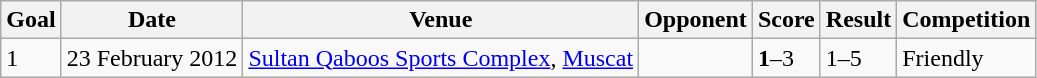<table class="wikitable">
<tr>
<th>Goal</th>
<th>Date</th>
<th>Venue</th>
<th>Opponent</th>
<th>Score</th>
<th>Result</th>
<th>Competition</th>
</tr>
<tr>
<td>1</td>
<td>23 February 2012</td>
<td><a href='#'>Sultan Qaboos Sports Complex</a>, <a href='#'>Muscat</a></td>
<td></td>
<td><strong>1</strong>–3</td>
<td>1–5</td>
<td>Friendly</td>
</tr>
</table>
